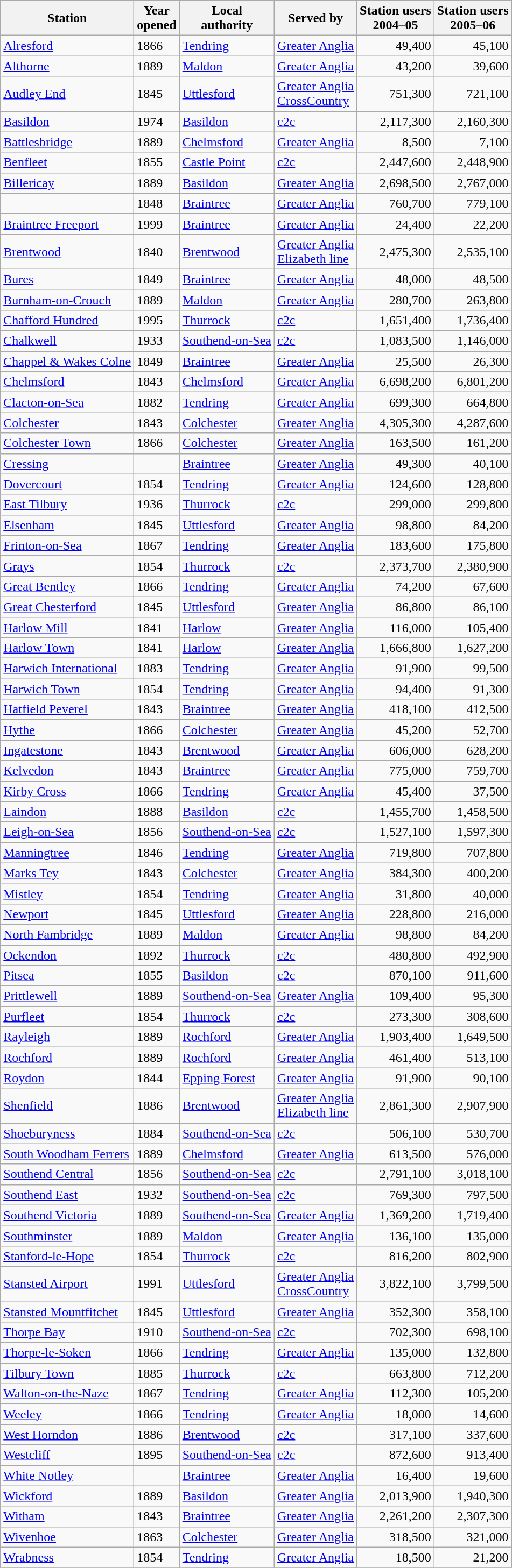<table class="wikitable sortable" align=centre>
<tr>
<th>Station</th>
<th>Year<br>opened</th>
<th>Local<br>authority</th>
<th>Served by</th>
<th>Station users<br>2004–05</th>
<th>Station users<br>2005–06</th>
</tr>
<tr>
<td><a href='#'>Alresford</a></td>
<td>1866</td>
<td><a href='#'>Tendring</a></td>
<td><a href='#'>Greater Anglia</a></td>
<td align=right>49,400</td>
<td align=right>45,100</td>
</tr>
<tr>
<td><a href='#'>Althorne</a></td>
<td>1889</td>
<td><a href='#'>Maldon</a></td>
<td><a href='#'>Greater Anglia</a></td>
<td align=right>43,200</td>
<td align=right>39,600</td>
</tr>
<tr>
<td><a href='#'>Audley End</a></td>
<td>1845</td>
<td><a href='#'>Uttlesford</a></td>
<td><a href='#'>Greater Anglia</a><br><a href='#'>CrossCountry</a></td>
<td align=right>751,300</td>
<td align=right>721,100</td>
</tr>
<tr>
<td><a href='#'>Basildon</a></td>
<td>1974</td>
<td><a href='#'>Basildon</a></td>
<td><a href='#'>c2c</a></td>
<td align=right>2,117,300</td>
<td align=right>2,160,300</td>
</tr>
<tr>
<td><a href='#'>Battlesbridge</a></td>
<td>1889</td>
<td><a href='#'>Chelmsford</a></td>
<td><a href='#'>Greater Anglia</a></td>
<td align=right>8,500</td>
<td align=right>7,100</td>
</tr>
<tr>
<td><a href='#'>Benfleet</a></td>
<td>1855</td>
<td><a href='#'>Castle Point</a></td>
<td><a href='#'>c2c</a></td>
<td align=right>2,447,600</td>
<td align=right>2,448,900</td>
</tr>
<tr>
<td><a href='#'>Billericay</a></td>
<td>1889</td>
<td><a href='#'>Basildon</a></td>
<td><a href='#'>Greater Anglia</a></td>
<td align=right>2,698,500</td>
<td align=right>2,767,000</td>
</tr>
<tr>
<td></td>
<td>1848</td>
<td><a href='#'>Braintree</a></td>
<td><a href='#'>Greater Anglia</a></td>
<td align=right>760,700</td>
<td align=right>779,100</td>
</tr>
<tr>
<td><a href='#'>Braintree Freeport</a></td>
<td>1999</td>
<td><a href='#'>Braintree</a></td>
<td><a href='#'>Greater Anglia</a></td>
<td align=right>24,400</td>
<td align=right>22,200</td>
</tr>
<tr>
<td><a href='#'>Brentwood</a></td>
<td>1840</td>
<td><a href='#'>Brentwood</a></td>
<td><a href='#'>Greater Anglia</a><br><a href='#'>Elizabeth line</a></td>
<td align=right>2,475,300</td>
<td align=right>2,535,100</td>
</tr>
<tr>
<td><a href='#'>Bures</a></td>
<td>1849</td>
<td><a href='#'>Braintree</a></td>
<td><a href='#'>Greater Anglia</a></td>
<td align=right>48,000</td>
<td align=right>48,500</td>
</tr>
<tr>
<td><a href='#'>Burnham-on-Crouch</a></td>
<td>1889</td>
<td><a href='#'>Maldon</a></td>
<td><a href='#'>Greater Anglia</a></td>
<td align=right>280,700</td>
<td align=right>263,800</td>
</tr>
<tr>
<td><a href='#'>Chafford Hundred</a></td>
<td>1995</td>
<td><a href='#'>Thurrock</a></td>
<td><a href='#'>c2c</a></td>
<td align=right>1,651,400</td>
<td align=right>1,736,400</td>
</tr>
<tr>
<td><a href='#'>Chalkwell</a></td>
<td>1933</td>
<td><a href='#'>Southend-on-Sea</a></td>
<td><a href='#'>c2c</a></td>
<td align=right>1,083,500</td>
<td align=right>1,146,000</td>
</tr>
<tr>
<td><a href='#'>Chappel & Wakes Colne</a></td>
<td>1849</td>
<td><a href='#'>Braintree</a></td>
<td><a href='#'>Greater Anglia</a></td>
<td align=right>25,500</td>
<td align=right>26,300</td>
</tr>
<tr>
<td><a href='#'>Chelmsford</a></td>
<td>1843</td>
<td><a href='#'>Chelmsford</a></td>
<td><a href='#'>Greater Anglia</a></td>
<td align=right>6,698,200</td>
<td align=right>6,801,200</td>
</tr>
<tr>
<td><a href='#'>Clacton-on-Sea</a></td>
<td>1882</td>
<td><a href='#'>Tendring</a></td>
<td><a href='#'>Greater Anglia</a></td>
<td align=right>699,300</td>
<td align=right>664,800</td>
</tr>
<tr>
<td><a href='#'>Colchester</a></td>
<td>1843</td>
<td><a href='#'>Colchester</a></td>
<td><a href='#'>Greater Anglia</a></td>
<td align=right>4,305,300</td>
<td align=right>4,287,600</td>
</tr>
<tr>
<td><a href='#'>Colchester Town</a></td>
<td>1866</td>
<td><a href='#'>Colchester</a></td>
<td><a href='#'>Greater Anglia</a></td>
<td align=right>163,500</td>
<td align=right>161,200</td>
</tr>
<tr>
<td><a href='#'>Cressing</a></td>
<td></td>
<td><a href='#'>Braintree</a></td>
<td><a href='#'>Greater Anglia</a></td>
<td align=right>49,300</td>
<td align=right>40,100</td>
</tr>
<tr>
<td><a href='#'>Dovercourt</a></td>
<td>1854</td>
<td><a href='#'>Tendring</a></td>
<td><a href='#'>Greater Anglia</a></td>
<td align=right>124,600</td>
<td align=right>128,800</td>
</tr>
<tr>
<td><a href='#'>East Tilbury</a></td>
<td>1936</td>
<td><a href='#'>Thurrock</a></td>
<td><a href='#'>c2c</a></td>
<td align=right>299,000</td>
<td align=right>299,800</td>
</tr>
<tr>
<td><a href='#'>Elsenham</a></td>
<td>1845</td>
<td><a href='#'>Uttlesford</a></td>
<td><a href='#'>Greater Anglia</a></td>
<td align=right>98,800</td>
<td align=right>84,200</td>
</tr>
<tr>
<td><a href='#'>Frinton-on-Sea</a></td>
<td>1867</td>
<td><a href='#'>Tendring</a></td>
<td><a href='#'>Greater Anglia</a></td>
<td align=right>183,600</td>
<td align=right>175,800</td>
</tr>
<tr>
<td><a href='#'>Grays</a></td>
<td>1854</td>
<td><a href='#'>Thurrock</a></td>
<td><a href='#'>c2c</a></td>
<td align=right>2,373,700</td>
<td align=right>2,380,900</td>
</tr>
<tr>
<td><a href='#'>Great Bentley</a></td>
<td>1866</td>
<td><a href='#'>Tendring</a></td>
<td><a href='#'>Greater Anglia</a></td>
<td align=right>74,200</td>
<td align=right>67,600</td>
</tr>
<tr>
<td><a href='#'>Great Chesterford</a></td>
<td>1845</td>
<td><a href='#'>Uttlesford</a></td>
<td><a href='#'>Greater Anglia</a></td>
<td align=right>86,800</td>
<td align=right>86,100</td>
</tr>
<tr>
<td><a href='#'>Harlow Mill</a></td>
<td>1841</td>
<td><a href='#'>Harlow</a></td>
<td><a href='#'>Greater Anglia</a></td>
<td align=right>116,000</td>
<td align=right>105,400</td>
</tr>
<tr>
<td><a href='#'>Harlow Town</a></td>
<td>1841</td>
<td><a href='#'>Harlow</a></td>
<td><a href='#'>Greater Anglia</a></td>
<td align=right>1,666,800</td>
<td align=right>1,627,200</td>
</tr>
<tr>
<td><a href='#'>Harwich International</a></td>
<td>1883</td>
<td><a href='#'>Tendring</a></td>
<td><a href='#'>Greater Anglia</a></td>
<td align=right>91,900</td>
<td align=right>99,500</td>
</tr>
<tr>
<td><a href='#'>Harwich Town</a></td>
<td>1854</td>
<td><a href='#'>Tendring</a></td>
<td><a href='#'>Greater Anglia</a></td>
<td align=right>94,400</td>
<td align=right>91,300</td>
</tr>
<tr>
<td><a href='#'>Hatfield Peverel</a></td>
<td>1843</td>
<td><a href='#'>Braintree</a></td>
<td><a href='#'>Greater Anglia</a></td>
<td align=right>418,100</td>
<td align=right>412,500</td>
</tr>
<tr>
<td><a href='#'>Hythe</a></td>
<td>1866</td>
<td><a href='#'>Colchester</a></td>
<td><a href='#'>Greater Anglia</a></td>
<td align=right>45,200</td>
<td align=right>52,700</td>
</tr>
<tr>
<td><a href='#'>Ingatestone</a></td>
<td>1843</td>
<td><a href='#'>Brentwood</a></td>
<td><a href='#'>Greater Anglia</a></td>
<td align=right>606,000</td>
<td align=right>628,200</td>
</tr>
<tr>
<td><a href='#'>Kelvedon</a></td>
<td>1843</td>
<td><a href='#'>Braintree</a></td>
<td><a href='#'>Greater Anglia</a></td>
<td align=right>775,000</td>
<td align=right>759,700</td>
</tr>
<tr>
<td><a href='#'>Kirby Cross</a></td>
<td>1866</td>
<td><a href='#'>Tendring</a></td>
<td><a href='#'>Greater Anglia</a></td>
<td align=right>45,400</td>
<td align=right>37,500</td>
</tr>
<tr>
<td><a href='#'>Laindon</a></td>
<td>1888</td>
<td><a href='#'>Basildon</a></td>
<td><a href='#'>c2c</a></td>
<td align=right>1,455,700</td>
<td align=right>1,458,500</td>
</tr>
<tr>
<td><a href='#'>Leigh-on-Sea</a></td>
<td>1856</td>
<td><a href='#'>Southend-on-Sea</a></td>
<td><a href='#'>c2c</a></td>
<td align=right>1,527,100</td>
<td align=right>1,597,300</td>
</tr>
<tr>
<td><a href='#'>Manningtree</a></td>
<td>1846</td>
<td><a href='#'>Tendring</a></td>
<td><a href='#'>Greater Anglia</a></td>
<td align=right>719,800</td>
<td align=right>707,800</td>
</tr>
<tr>
<td><a href='#'>Marks Tey</a></td>
<td>1843</td>
<td><a href='#'>Colchester</a></td>
<td><a href='#'>Greater Anglia</a></td>
<td align=right>384,300</td>
<td align=right>400,200</td>
</tr>
<tr>
<td><a href='#'>Mistley</a></td>
<td>1854</td>
<td><a href='#'>Tendring</a></td>
<td><a href='#'>Greater Anglia</a></td>
<td align=right>31,800</td>
<td align=right>40,000</td>
</tr>
<tr>
<td><a href='#'>Newport</a></td>
<td>1845</td>
<td><a href='#'>Uttlesford</a></td>
<td><a href='#'>Greater Anglia</a></td>
<td align=right>228,800</td>
<td align=right>216,000</td>
</tr>
<tr>
<td><a href='#'>North Fambridge</a></td>
<td>1889</td>
<td><a href='#'>Maldon</a></td>
<td><a href='#'>Greater Anglia</a></td>
<td align=right>98,800</td>
<td align=right>84,200</td>
</tr>
<tr>
<td><a href='#'>Ockendon</a></td>
<td>1892</td>
<td><a href='#'>Thurrock</a></td>
<td><a href='#'>c2c</a></td>
<td align=right>480,800</td>
<td align=right>492,900</td>
</tr>
<tr>
<td><a href='#'>Pitsea</a></td>
<td>1855</td>
<td><a href='#'>Basildon</a></td>
<td><a href='#'>c2c</a></td>
<td align=right>870,100</td>
<td align=right>911,600</td>
</tr>
<tr>
<td><a href='#'>Prittlewell</a></td>
<td>1889</td>
<td><a href='#'>Southend-on-Sea</a></td>
<td><a href='#'>Greater Anglia</a></td>
<td align=right>109,400</td>
<td align=right>95,300</td>
</tr>
<tr>
<td><a href='#'>Purfleet</a></td>
<td>1854</td>
<td><a href='#'>Thurrock</a></td>
<td><a href='#'>c2c</a></td>
<td align=right>273,300</td>
<td align=right>308,600</td>
</tr>
<tr>
<td><a href='#'>Rayleigh</a></td>
<td>1889</td>
<td><a href='#'>Rochford</a></td>
<td><a href='#'>Greater Anglia</a></td>
<td align=right>1,903,400</td>
<td align=right>1,649,500</td>
</tr>
<tr>
<td><a href='#'>Rochford</a></td>
<td>1889</td>
<td><a href='#'>Rochford</a></td>
<td><a href='#'>Greater Anglia</a></td>
<td align=right>461,400</td>
<td align=right>513,100</td>
</tr>
<tr>
<td><a href='#'>Roydon</a></td>
<td>1844</td>
<td><a href='#'>Epping Forest</a></td>
<td><a href='#'>Greater Anglia</a></td>
<td align=right>91,900</td>
<td align=right>90,100</td>
</tr>
<tr>
<td><a href='#'>Shenfield</a></td>
<td>1886</td>
<td><a href='#'>Brentwood</a></td>
<td><a href='#'>Greater Anglia</a><br><a href='#'>Elizabeth line</a></td>
<td align=right>2,861,300</td>
<td align=right>2,907,900</td>
</tr>
<tr>
<td><a href='#'>Shoeburyness</a></td>
<td>1884</td>
<td><a href='#'>Southend-on-Sea</a></td>
<td><a href='#'>c2c</a></td>
<td align=right>506,100</td>
<td align=right>530,700</td>
</tr>
<tr>
<td><a href='#'>South Woodham Ferrers</a></td>
<td>1889</td>
<td><a href='#'>Chelmsford</a></td>
<td><a href='#'>Greater Anglia</a></td>
<td align=right>613,500</td>
<td align=right>576,000</td>
</tr>
<tr>
<td><a href='#'>Southend Central</a></td>
<td>1856</td>
<td><a href='#'>Southend-on-Sea</a></td>
<td><a href='#'>c2c</a></td>
<td align=right>2,791,100</td>
<td align=right>3,018,100</td>
</tr>
<tr>
<td><a href='#'>Southend East</a></td>
<td>1932</td>
<td><a href='#'>Southend-on-Sea</a></td>
<td><a href='#'>c2c</a></td>
<td align=right>769,300</td>
<td align=right>797,500</td>
</tr>
<tr>
<td><a href='#'>Southend Victoria</a></td>
<td>1889</td>
<td><a href='#'>Southend-on-Sea</a></td>
<td><a href='#'>Greater Anglia</a></td>
<td align=right>1,369,200</td>
<td align=right>1,719,400</td>
</tr>
<tr>
<td><a href='#'>Southminster</a></td>
<td>1889</td>
<td><a href='#'>Maldon</a></td>
<td><a href='#'>Greater Anglia</a></td>
<td align=right>136,100</td>
<td align=right>135,000</td>
</tr>
<tr>
<td><a href='#'>Stanford-le-Hope</a></td>
<td>1854</td>
<td><a href='#'>Thurrock</a></td>
<td><a href='#'>c2c</a></td>
<td align=right>816,200</td>
<td align=right>802,900</td>
</tr>
<tr>
<td><a href='#'>Stansted Airport</a></td>
<td>1991</td>
<td><a href='#'>Uttlesford</a></td>
<td><a href='#'>Greater Anglia</a><br><a href='#'>CrossCountry</a></td>
<td align=right>3,822,100</td>
<td align=right>3,799,500</td>
</tr>
<tr>
<td><a href='#'>Stansted Mountfitchet</a></td>
<td>1845</td>
<td><a href='#'>Uttlesford</a></td>
<td><a href='#'>Greater Anglia</a></td>
<td align=right>352,300</td>
<td align=right>358,100</td>
</tr>
<tr>
<td><a href='#'>Thorpe Bay</a></td>
<td>1910</td>
<td><a href='#'>Southend-on-Sea</a></td>
<td><a href='#'>c2c</a></td>
<td align=right>702,300</td>
<td align=right>698,100</td>
</tr>
<tr>
<td><a href='#'>Thorpe-le-Soken</a></td>
<td>1866</td>
<td><a href='#'>Tendring</a></td>
<td><a href='#'>Greater Anglia</a></td>
<td align=right>135,000</td>
<td align=right>132,800</td>
</tr>
<tr>
<td><a href='#'>Tilbury Town</a></td>
<td>1885</td>
<td><a href='#'>Thurrock</a></td>
<td><a href='#'>c2c</a></td>
<td align=right>663,800</td>
<td align=right>712,200</td>
</tr>
<tr>
<td><a href='#'>Walton-on-the-Naze</a></td>
<td>1867</td>
<td><a href='#'>Tendring</a></td>
<td><a href='#'>Greater Anglia</a></td>
<td align=right>112,300</td>
<td align=right>105,200</td>
</tr>
<tr>
<td><a href='#'>Weeley</a></td>
<td>1866</td>
<td><a href='#'>Tendring</a></td>
<td><a href='#'>Greater Anglia</a></td>
<td align=right>18,000</td>
<td align=right>14,600</td>
</tr>
<tr>
<td><a href='#'>West Horndon</a></td>
<td>1886</td>
<td><a href='#'>Brentwood</a></td>
<td><a href='#'>c2c</a></td>
<td align=right>317,100</td>
<td align=right>337,600</td>
</tr>
<tr>
<td><a href='#'>Westcliff</a></td>
<td>1895</td>
<td><a href='#'>Southend-on-Sea</a></td>
<td><a href='#'>c2c</a></td>
<td align=right>872,600</td>
<td align=right>913,400</td>
</tr>
<tr>
<td><a href='#'>White Notley</a></td>
<td></td>
<td><a href='#'>Braintree</a></td>
<td><a href='#'>Greater Anglia</a></td>
<td align=right>16,400</td>
<td align=right>19,600</td>
</tr>
<tr>
<td><a href='#'>Wickford</a></td>
<td>1889</td>
<td><a href='#'>Basildon</a></td>
<td><a href='#'>Greater Anglia</a></td>
<td align=right>2,013,900</td>
<td align=right>1,940,300</td>
</tr>
<tr>
<td><a href='#'>Witham</a></td>
<td>1843</td>
<td><a href='#'>Braintree</a></td>
<td><a href='#'>Greater Anglia</a></td>
<td align=right>2,261,200</td>
<td align=right>2,307,300</td>
</tr>
<tr>
<td><a href='#'>Wivenhoe</a></td>
<td>1863</td>
<td><a href='#'>Colchester</a></td>
<td><a href='#'>Greater Anglia</a></td>
<td align=right>318,500</td>
<td align=right>321,000</td>
</tr>
<tr>
<td><a href='#'>Wrabness</a></td>
<td>1854</td>
<td><a href='#'>Tendring</a></td>
<td><a href='#'>Greater Anglia</a></td>
<td align=right>18,500</td>
<td align=right>21,200</td>
</tr>
<tr>
</tr>
</table>
